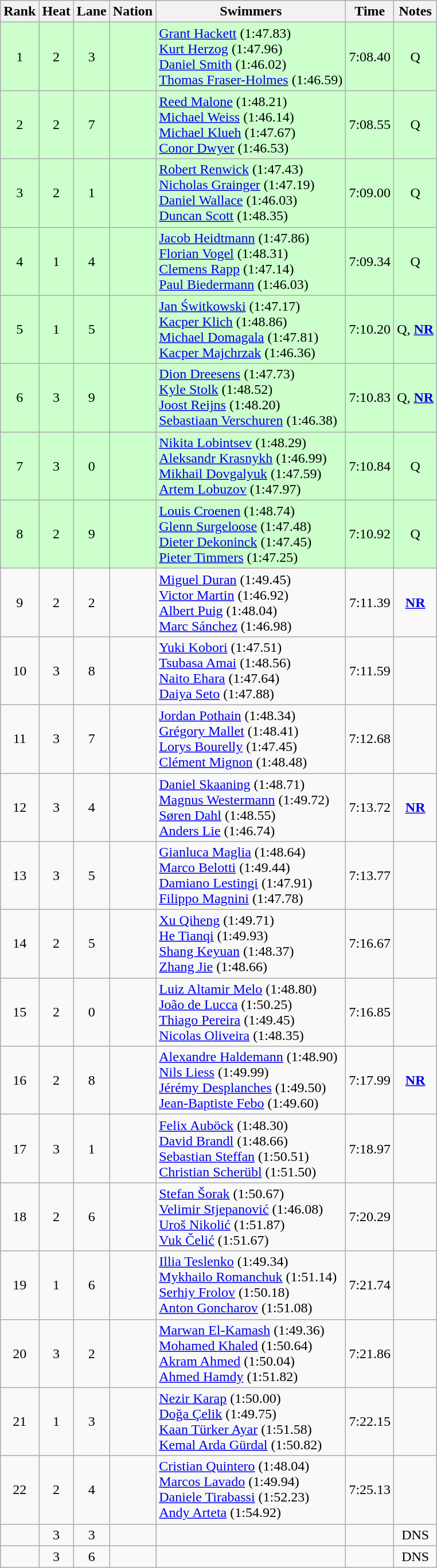<table class="wikitable sortable" style="text-align:center">
<tr>
<th>Rank</th>
<th>Heat</th>
<th>Lane</th>
<th>Nation</th>
<th>Swimmers</th>
<th>Time</th>
<th>Notes</th>
</tr>
<tr bgcolor=ccffcc>
<td>1</td>
<td>2</td>
<td>3</td>
<td align=left></td>
<td align=left><a href='#'>Grant Hackett</a> (1:47.83)<br><a href='#'>Kurt Herzog</a> (1:47.96)<br><a href='#'>Daniel Smith</a> (1:46.02)<br><a href='#'>Thomas Fraser-Holmes</a> (1:46.59)</td>
<td>7:08.40</td>
<td>Q</td>
</tr>
<tr bgcolor=ccffcc>
<td>2</td>
<td>2</td>
<td>7</td>
<td align=left></td>
<td align=left><a href='#'>Reed Malone</a> (1:48.21)<br><a href='#'>Michael Weiss</a> (1:46.14)<br><a href='#'>Michael Klueh</a> (1:47.67)<br><a href='#'>Conor Dwyer</a> (1:46.53)</td>
<td>7:08.55</td>
<td>Q</td>
</tr>
<tr bgcolor=ccffcc>
<td>3</td>
<td>2</td>
<td>1</td>
<td align=left></td>
<td align=left><a href='#'>Robert Renwick</a> (1:47.43)<br><a href='#'>Nicholas Grainger</a> (1:47.19)<br><a href='#'>Daniel Wallace</a> (1:46.03)<br><a href='#'>Duncan Scott</a> (1:48.35)</td>
<td>7:09.00</td>
<td>Q</td>
</tr>
<tr bgcolor=ccffcc>
<td>4</td>
<td>1</td>
<td>4</td>
<td align=left></td>
<td align=left><a href='#'>Jacob Heidtmann</a> (1:47.86)<br><a href='#'>Florian Vogel</a> (1:48.31)<br><a href='#'>Clemens Rapp</a> (1:47.14)<br><a href='#'>Paul Biedermann</a> (1:46.03)</td>
<td>7:09.34</td>
<td>Q</td>
</tr>
<tr bgcolor=ccffcc>
<td>5</td>
<td>1</td>
<td>5</td>
<td align=left></td>
<td align=left><a href='#'>Jan Świtkowski</a> (1:47.17)<br><a href='#'>Kacper Klich</a> (1:48.86)<br><a href='#'>Michael Domagala</a> (1:47.81)<br><a href='#'>Kacper Majchrzak</a> (1:46.36)</td>
<td>7:10.20</td>
<td>Q, <strong><a href='#'>NR</a></strong></td>
</tr>
<tr bgcolor=ccffcc>
<td>6</td>
<td>3</td>
<td>9</td>
<td align=left></td>
<td align=left><a href='#'>Dion Dreesens</a> (1:47.73)<br><a href='#'>Kyle Stolk</a> (1:48.52)<br><a href='#'>Joost Reijns</a> (1:48.20)<br><a href='#'>Sebastiaan Verschuren</a> (1:46.38)</td>
<td>7:10.83</td>
<td>Q, <strong><a href='#'>NR</a></strong></td>
</tr>
<tr bgcolor=ccffcc>
<td>7</td>
<td>3</td>
<td>0</td>
<td align=left></td>
<td align=left><a href='#'>Nikita Lobintsev</a> (1:48.29)<br><a href='#'>Aleksandr Krasnykh</a> (1:46.99)<br><a href='#'>Mikhail Dovgalyuk</a> (1:47.59)<br><a href='#'>Artem Lobuzov</a> (1:47.97)</td>
<td>7:10.84</td>
<td>Q</td>
</tr>
<tr bgcolor=ccffcc>
<td>8</td>
<td>2</td>
<td>9</td>
<td align=left></td>
<td align=left><a href='#'>Louis Croenen</a> (1:48.74)<br><a href='#'>Glenn Surgeloose</a> (1:47.48)<br><a href='#'>Dieter Dekoninck</a> (1:47.45)<br><a href='#'>Pieter Timmers</a> (1:47.25)</td>
<td>7:10.92</td>
<td>Q</td>
</tr>
<tr>
<td>9</td>
<td>2</td>
<td>2</td>
<td align=left></td>
<td align=left><a href='#'>Miguel Duran</a> (1:49.45)<br><a href='#'>Victor Martin</a> (1:46.92)<br><a href='#'>Albert Puig</a> (1:48.04)<br><a href='#'>Marc Sánchez</a> (1:46.98)</td>
<td>7:11.39</td>
<td><strong><a href='#'>NR</a></strong></td>
</tr>
<tr>
<td>10</td>
<td>3</td>
<td>8</td>
<td align=left></td>
<td align=left><a href='#'>Yuki Kobori</a> (1:47.51)<br><a href='#'>Tsubasa Amai</a> (1:48.56)<br><a href='#'>Naito Ehara</a> (1:47.64)<br><a href='#'>Daiya Seto</a> (1:47.88)</td>
<td>7:11.59</td>
<td></td>
</tr>
<tr>
<td>11</td>
<td>3</td>
<td>7</td>
<td align=left></td>
<td align=left><a href='#'>Jordan Pothain</a> (1:48.34)<br><a href='#'>Grégory Mallet</a> (1:48.41)<br><a href='#'>Lorys Bourelly</a> (1:47.45)<br><a href='#'>Clément Mignon</a> (1:48.48)</td>
<td>7:12.68</td>
<td></td>
</tr>
<tr>
<td>12</td>
<td>3</td>
<td>4</td>
<td align=left></td>
<td align=left><a href='#'>Daniel Skaaning</a> (1:48.71)<br><a href='#'>Magnus Westermann</a> (1:49.72)<br><a href='#'>Søren Dahl</a> (1:48.55)<br><a href='#'>Anders Lie</a> (1:46.74)</td>
<td>7:13.72</td>
<td><strong><a href='#'>NR</a></strong></td>
</tr>
<tr>
<td>13</td>
<td>3</td>
<td>5</td>
<td align=left></td>
<td align=left><a href='#'>Gianluca Maglia</a> (1:48.64)<br><a href='#'>Marco Belotti</a> (1:49.44)<br><a href='#'>Damiano Lestingi</a> (1:47.91)<br><a href='#'>Filippo Magnini</a> (1:47.78)</td>
<td>7:13.77</td>
<td></td>
</tr>
<tr>
<td>14</td>
<td>2</td>
<td>5</td>
<td align=left></td>
<td align=left><a href='#'>Xu Qiheng</a> (1:49.71)<br><a href='#'>He Tianqi</a> (1:49.93)<br><a href='#'>Shang Keyuan</a> (1:48.37)<br><a href='#'>Zhang Jie</a> (1:48.66)</td>
<td>7:16.67</td>
<td></td>
</tr>
<tr>
<td>15</td>
<td>2</td>
<td>0</td>
<td align=left></td>
<td align=left><a href='#'>Luiz Altamir Melo</a> (1:48.80)<br><a href='#'>João de Lucca</a> (1:50.25)<br><a href='#'>Thiago Pereira</a> (1:49.45)<br><a href='#'>Nicolas Oliveira</a> (1:48.35)</td>
<td>7:16.85</td>
<td></td>
</tr>
<tr>
<td>16</td>
<td>2</td>
<td>8</td>
<td align=left></td>
<td align=left><a href='#'>Alexandre Haldemann</a> (1:48.90)<br><a href='#'>Nils Liess</a> (1:49.99)<br><a href='#'>Jérémy Desplanches</a> (1:49.50)<br><a href='#'>Jean-Baptiste Febo</a> (1:49.60)</td>
<td>7:17.99</td>
<td><strong><a href='#'>NR</a></strong></td>
</tr>
<tr>
<td>17</td>
<td>3</td>
<td>1</td>
<td align=left></td>
<td align=left><a href='#'>Felix Auböck</a> (1:48.30)<br><a href='#'>David Brandl</a> (1:48.66)<br><a href='#'>Sebastian Steffan</a> (1:50.51)<br><a href='#'>Christian Scherübl</a> (1:51.50)</td>
<td>7:18.97</td>
<td></td>
</tr>
<tr>
<td>18</td>
<td>2</td>
<td>6</td>
<td align=left></td>
<td align=left><a href='#'>Stefan Šorak</a> (1:50.67)<br><a href='#'>Velimir Stjepanović</a> (1:46.08)<br><a href='#'>Uroš Nikolić</a> (1:51.87)<br><a href='#'>Vuk Čelić</a> (1:51.67)</td>
<td>7:20.29</td>
<td></td>
</tr>
<tr>
<td>19</td>
<td>1</td>
<td>6</td>
<td align=left></td>
<td align=left><a href='#'>Illia Teslenko</a> (1:49.34)<br><a href='#'>Mykhailo Romanchuk</a> (1:51.14)<br><a href='#'>Serhiy Frolov</a> (1:50.18)<br><a href='#'>Anton Goncharov</a> (1:51.08)</td>
<td>7:21.74</td>
<td></td>
</tr>
<tr>
<td>20</td>
<td>3</td>
<td>2</td>
<td align=left></td>
<td align=left><a href='#'>Marwan El-Kamash</a> (1:49.36)<br><a href='#'>Mohamed Khaled</a> (1:50.64)<br><a href='#'>Akram Ahmed</a> (1:50.04)<br><a href='#'>Ahmed Hamdy</a> (1:51.82)</td>
<td>7:21.86</td>
<td></td>
</tr>
<tr>
<td>21</td>
<td>1</td>
<td>3</td>
<td align=left></td>
<td align=left><a href='#'>Nezir Karap</a> (1:50.00)<br><a href='#'>Doğa Çelik</a> (1:49.75)<br><a href='#'>Kaan Türker Ayar</a> (1:51.58)<br><a href='#'>Kemal Arda Gürdal</a> (1:50.82)</td>
<td>7:22.15</td>
<td></td>
</tr>
<tr>
<td>22</td>
<td>2</td>
<td>4</td>
<td align=left></td>
<td align=left><a href='#'>Cristian Quintero</a> (1:48.04)<br><a href='#'>Marcos Lavado</a> (1:49.94)<br><a href='#'>Daniele Tirabassi</a> (1:52.23)<br><a href='#'>Andy Arteta</a> (1:54.92)</td>
<td>7:25.13</td>
<td></td>
</tr>
<tr>
<td></td>
<td>3</td>
<td>3</td>
<td align=left></td>
<td align=left></td>
<td></td>
<td>DNS</td>
</tr>
<tr>
<td></td>
<td>3</td>
<td>6</td>
<td align=left></td>
<td align=left></td>
<td></td>
<td>DNS</td>
</tr>
</table>
